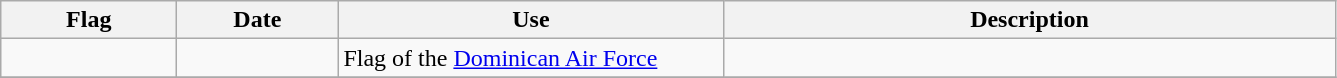<table class="wikitable" style="background:#f9f9f9">
<tr>
<th width="110">Flag</th>
<th width="100">Date</th>
<th width="250">Use</th>
<th width="400">Description</th>
</tr>
<tr>
<td></td>
<td></td>
<td>Flag of the <a href='#'>Dominican Air Force</a></td>
<td></td>
</tr>
<tr>
</tr>
</table>
